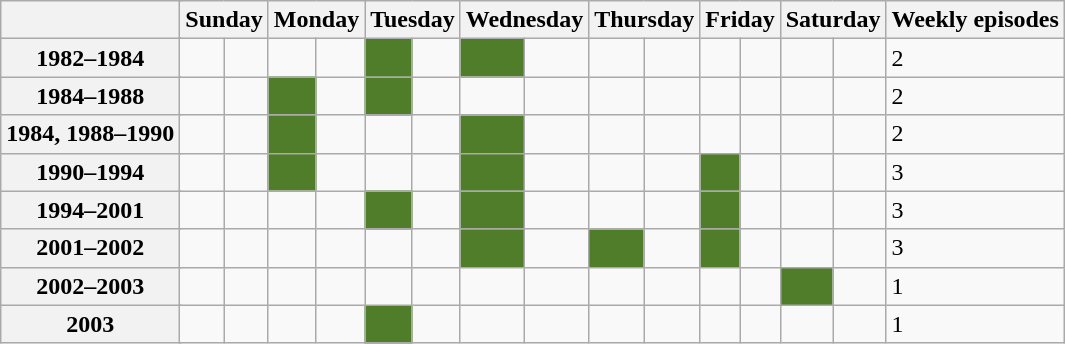<table class="wikitable">
<tr>
<th colspan=2></th>
<th colspan=2>Sunday</th>
<th colspan=2>Monday</th>
<th colspan=2>Tuesday</th>
<th colspan=2>Wednesday</th>
<th colspan=2>Thursday</th>
<th colspan=2>Friday</th>
<th colspan=2>Saturday</th>
<th>Weekly episodes</th>
</tr>
<tr>
<th colspan=2>1982–1984</th>
<td></td>
<td></td>
<td></td>
<td></td>
<td style="background:#507D2A;"></td>
<td></td>
<td style="background:#507D2A;"></td>
<td></td>
<td></td>
<td></td>
<td></td>
<td></td>
<td></td>
<td></td>
<td colspan=2>2</td>
</tr>
<tr>
<th colspan=2>1984–1988</th>
<td></td>
<td></td>
<td style="background:#507D2A;"></td>
<td></td>
<td style="background:#507D2A;"></td>
<td></td>
<td></td>
<td></td>
<td></td>
<td></td>
<td></td>
<td></td>
<td></td>
<td></td>
<td colspan=2>2</td>
</tr>
<tr>
<th colspan=2>1984, 1988–1990</th>
<td></td>
<td></td>
<td style="background:#507D2A;"></td>
<td></td>
<td></td>
<td></td>
<td style="background:#507D2A;"></td>
<td></td>
<td></td>
<td></td>
<td></td>
<td></td>
<td></td>
<td></td>
<td colspan=2>2</td>
</tr>
<tr>
<th colspan=2>1990–1994</th>
<td></td>
<td></td>
<td style="background:#507D2A;"></td>
<td></td>
<td></td>
<td></td>
<td style="background:#507D2A;"></td>
<td></td>
<td></td>
<td></td>
<td style="background:#507D2A;"></td>
<td></td>
<td></td>
<td></td>
<td colspan=2>3</td>
</tr>
<tr>
<th colspan=2>1994–2001</th>
<td></td>
<td></td>
<td></td>
<td></td>
<td style="background:#507D2A;"></td>
<td></td>
<td style="background:#507D2A;"></td>
<td></td>
<td></td>
<td></td>
<td style="background:#507D2A;"></td>
<td></td>
<td></td>
<td></td>
<td colspan=2>3</td>
</tr>
<tr>
<th colspan=2>2001–2002</th>
<td></td>
<td></td>
<td></td>
<td></td>
<td></td>
<td></td>
<td style="background:#507D2A;"></td>
<td></td>
<td style="background:#507D2A;"></td>
<td></td>
<td style="background:#507D2A;"></td>
<td></td>
<td></td>
<td></td>
<td colspan=2>3</td>
</tr>
<tr>
<th colspan=2>2002–2003</th>
<td></td>
<td></td>
<td></td>
<td></td>
<td></td>
<td></td>
<td></td>
<td></td>
<td></td>
<td></td>
<td></td>
<td></td>
<td style="background:#507D2A;"></td>
<td></td>
<td colspan=2>1</td>
</tr>
<tr>
<th colspan=2>2003</th>
<td></td>
<td></td>
<td></td>
<td></td>
<td style="background:#507D2A;"></td>
<td></td>
<td></td>
<td></td>
<td></td>
<td></td>
<td></td>
<td></td>
<td></td>
<td></td>
<td colspan=2>1</td>
</tr>
</table>
